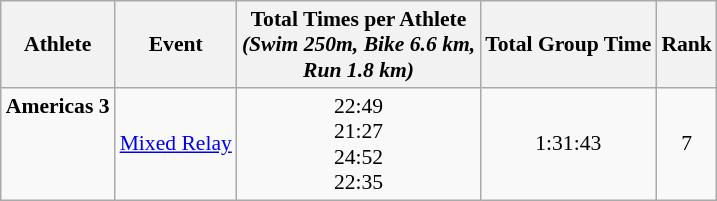<table class="wikitable" style="font-size:90%;">
<tr>
<th>Athlete</th>
<th>Event</th>
<th>Total Times per Athlete <br> <em>(Swim 250m, Bike 6.6 km, <br> Run 1.8 km)</em></th>
<th>Total Group Time</th>
<th>Rank</th>
</tr>
<tr align=center>
<td align=left><strong>Americas 3</strong><br><br><br><br></td>
<td align=left><a href='#'>Mixed Relay</a></td>
<td valign=bottom>22:49<br>21:27<br>24:52<br>22:35</td>
<td>1:31:43</td>
<td>7</td>
</tr>
</table>
